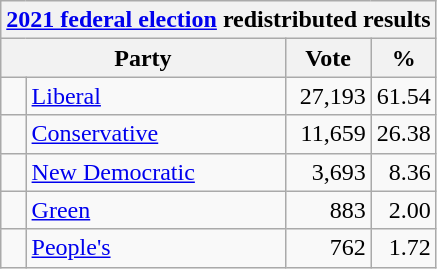<table class="wikitable">
<tr>
<th colspan="4"><a href='#'>2021 federal election</a> redistributed results</th>
</tr>
<tr>
<th bgcolor="#DDDDFF" width="130px" colspan="2">Party</th>
<th bgcolor="#DDDDFF" width="50px">Vote</th>
<th bgcolor="#DDDDFF" width="30px">%</th>
</tr>
<tr>
<td> </td>
<td><a href='#'>Liberal</a></td>
<td align=right>27,193</td>
<td align=right>61.54</td>
</tr>
<tr>
<td> </td>
<td><a href='#'>Conservative</a></td>
<td align=right>11,659</td>
<td align=right>26.38</td>
</tr>
<tr>
<td> </td>
<td><a href='#'>New Democratic</a></td>
<td align=right>3,693</td>
<td align=right>8.36</td>
</tr>
<tr>
<td> </td>
<td><a href='#'>Green</a></td>
<td align=right>883</td>
<td align=right>2.00</td>
</tr>
<tr>
<td> </td>
<td><a href='#'>People's</a></td>
<td align=right>762</td>
<td align=right>1.72</td>
</tr>
</table>
